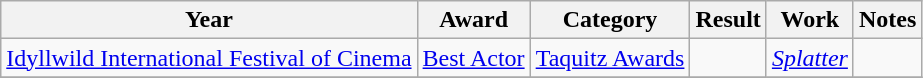<table class="wikitable sortable">
<tr>
<th>Year</th>
<th>Award</th>
<th>Category</th>
<th>Result</th>
<th>Work</th>
<th>Notes</th>
</tr>
<tr>
<td><a href='#'>Idyllwild International Festival of Cinema</a></td>
<td><a href='#'>Best Actor</a></td>
<td><a href='#'>Taquitz Awards</a></td>
<td></td>
<td><em><a href='#'>Splatter</a></em></td>
<td></td>
</tr>
<tr>
</tr>
</table>
